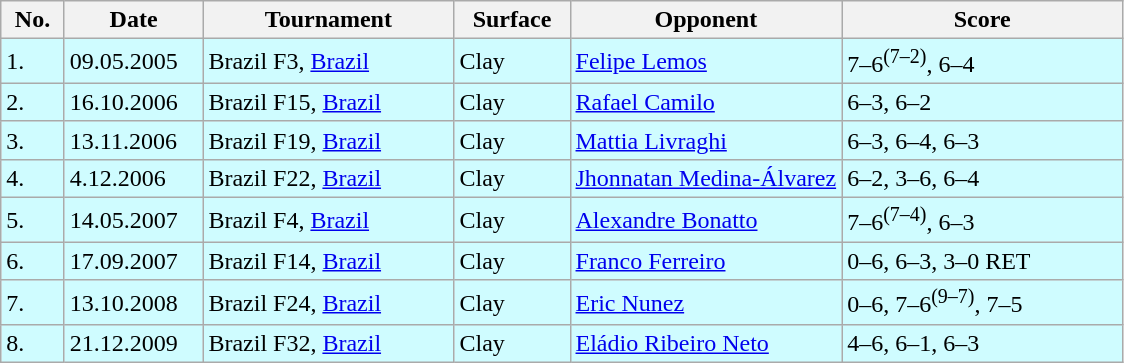<table class="wikitable">
<tr>
<th width=35>No.</th>
<th width=85>Date</th>
<th width=160>Tournament</th>
<th width=70>Surface</th>
<th>Opponent</th>
<th width=180>Score</th>
</tr>
<tr bgcolor="CFFCFF">
<td>1.</td>
<td>09.05.2005</td>
<td>Brazil F3, <a href='#'>Brazil</a></td>
<td>Clay</td>
<td> <a href='#'>Felipe Lemos</a></td>
<td>7–6<sup>(7–2)</sup>, 6–4</td>
</tr>
<tr bgcolor="CFFCFF">
<td>2.</td>
<td>16.10.2006</td>
<td>Brazil F15, <a href='#'>Brazil</a></td>
<td>Clay</td>
<td> <a href='#'>Rafael Camilo</a></td>
<td>6–3, 6–2</td>
</tr>
<tr bgcolor="CFFCFF">
<td>3.</td>
<td>13.11.2006</td>
<td>Brazil F19, <a href='#'>Brazil</a></td>
<td>Clay</td>
<td> <a href='#'>Mattia Livraghi</a></td>
<td>6–3, 6–4, 6–3</td>
</tr>
<tr bgcolor="CFFCFF">
<td>4.</td>
<td>4.12.2006</td>
<td>Brazil F22, <a href='#'>Brazil</a></td>
<td>Clay</td>
<td> <a href='#'>Jhonnatan Medina-Álvarez</a></td>
<td>6–2, 3–6, 6–4</td>
</tr>
<tr bgcolor="CFFCFF">
<td>5.</td>
<td>14.05.2007</td>
<td>Brazil F4, <a href='#'>Brazil</a></td>
<td>Clay</td>
<td> <a href='#'>Alexandre Bonatto</a></td>
<td>7–6<sup>(7–4)</sup>, 6–3</td>
</tr>
<tr bgcolor="CFFCFF">
<td>6.</td>
<td>17.09.2007</td>
<td>Brazil F14, <a href='#'>Brazil</a></td>
<td>Clay</td>
<td> <a href='#'>Franco Ferreiro</a></td>
<td>0–6, 6–3, 3–0 RET</td>
</tr>
<tr bgcolor="CFFCFF">
<td>7.</td>
<td>13.10.2008</td>
<td>Brazil F24, <a href='#'>Brazil</a></td>
<td>Clay</td>
<td> <a href='#'>Eric Nunez</a></td>
<td>0–6, 7–6<sup>(9–7)</sup>, 7–5</td>
</tr>
<tr bgcolor="CFFCFF">
<td>8.</td>
<td>21.12.2009</td>
<td>Brazil F32, <a href='#'>Brazil</a></td>
<td>Clay</td>
<td> <a href='#'>Eládio Ribeiro Neto</a></td>
<td>4–6, 6–1, 6–3</td>
</tr>
</table>
